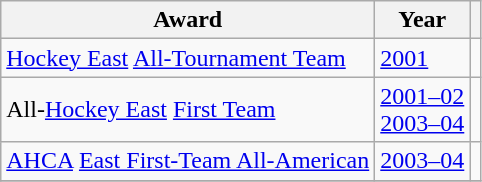<table class="wikitable">
<tr>
<th>Award</th>
<th>Year</th>
<th></th>
</tr>
<tr>
<td><a href='#'>Hockey East</a> <a href='#'>All-Tournament Team</a></td>
<td><a href='#'>2001</a></td>
<td></td>
</tr>
<tr>
<td>All-<a href='#'>Hockey East</a> <a href='#'>First Team</a></td>
<td><a href='#'>2001–02</a><br><a href='#'>2003–04</a></td>
<td></td>
</tr>
<tr>
<td><a href='#'>AHCA</a> <a href='#'>East First-Team All-American</a></td>
<td><a href='#'>2003–04</a></td>
<td></td>
</tr>
<tr>
</tr>
</table>
